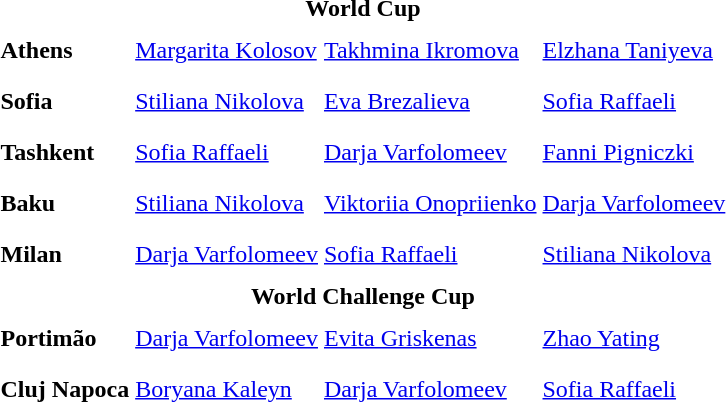<table>
<tr>
<td colspan="4" style="text-align:center;"><strong>World Cup</strong></td>
</tr>
<tr>
<th scope=row style="text-align:left">Athens</th>
<td style="height:30px;"> <a href='#'>Margarita Kolosov</a></td>
<td style="height:30px;"> <a href='#'>Takhmina Ikromova</a></td>
<td style="height:30px;"> <a href='#'>Elzhana Taniyeva</a></td>
</tr>
<tr>
<th scope=row style="text-align:left">Sofia</th>
<td style="height:30px;"> <a href='#'>Stiliana Nikolova</a></td>
<td style="height:30px;"> <a href='#'>Eva Brezalieva</a></td>
<td style="height:30px;"> <a href='#'>Sofia Raffaeli</a></td>
</tr>
<tr>
<th scope=row style="text-align:left">Tashkent</th>
<td style="height:30px;"> <a href='#'>Sofia Raffaeli</a></td>
<td style="height:30px;"> <a href='#'>Darja Varfolomeev</a></td>
<td style="height:30px;"> <a href='#'>Fanni Pigniczki</a></td>
</tr>
<tr>
<th scope=row style="text-align:left">Baku</th>
<td style="height:30px;"> <a href='#'>Stiliana Nikolova</a></td>
<td style="height:30px;"> <a href='#'>Viktoriia Onopriienko</a></td>
<td style="height:30px;"> <a href='#'>Darja Varfolomeev</a></td>
</tr>
<tr>
<th scope=row style="text-align:left">Milan</th>
<td style="height:30px;"> <a href='#'>Darja Varfolomeev</a></td>
<td style="height:30px;"> <a href='#'>Sofia Raffaeli</a></td>
<td style="height:30px;"> <a href='#'>Stiliana Nikolova</a></td>
</tr>
<tr>
<td colspan="4" style="text-align:center;"><strong>World Challenge Cup</strong></td>
</tr>
<tr>
<th scope=row style="text-align:left">Portimão</th>
<td style="height:30px;"> <a href='#'>Darja Varfolomeev</a></td>
<td style="height:30px;"> <a href='#'>Evita Griskenas</a></td>
<td style="height:30px;"> <a href='#'>Zhao Yating</a></td>
</tr>
<tr>
<th scope=row style="text-align:left">Cluj Napoca</th>
<td style="height:30px;"> <a href='#'>Boryana Kaleyn</a></td>
<td style="height:30px;"> <a href='#'>Darja Varfolomeev</a></td>
<td style="height:30px;"> <a href='#'>Sofia Raffaeli</a></td>
</tr>
<tr>
</tr>
</table>
